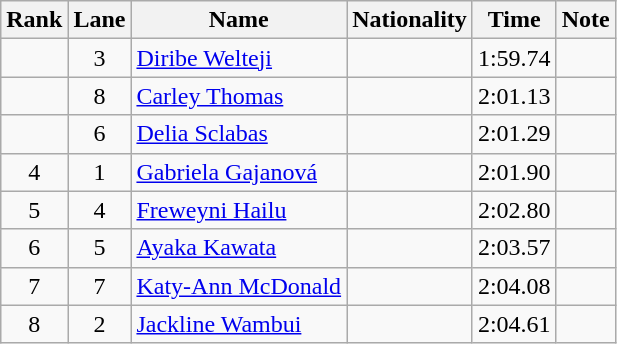<table class="wikitable sortable" style="text-align:center">
<tr>
<th>Rank</th>
<th>Lane</th>
<th>Name</th>
<th>Nationality</th>
<th>Time</th>
<th>Note</th>
</tr>
<tr>
<td></td>
<td>3</td>
<td align=left><a href='#'>Diribe Welteji</a></td>
<td align=left></td>
<td>1:59.74</td>
<td></td>
</tr>
<tr>
<td></td>
<td>8</td>
<td align=left><a href='#'>Carley Thomas</a></td>
<td align=left></td>
<td>2:01.13</td>
<td></td>
</tr>
<tr>
<td></td>
<td>6</td>
<td align=left><a href='#'>Delia Sclabas</a></td>
<td align=left></td>
<td>2:01.29</td>
<td></td>
</tr>
<tr>
<td>4</td>
<td>1</td>
<td align=left><a href='#'>Gabriela Gajanová</a></td>
<td align=left></td>
<td>2:01.90</td>
<td></td>
</tr>
<tr>
<td>5</td>
<td>4</td>
<td align=left><a href='#'>Freweyni Hailu</a></td>
<td align=left></td>
<td>2:02.80</td>
<td></td>
</tr>
<tr>
<td>6</td>
<td>5</td>
<td align=left><a href='#'>Ayaka Kawata</a></td>
<td align=left></td>
<td>2:03.57</td>
<td></td>
</tr>
<tr>
<td>7</td>
<td>7</td>
<td align=left><a href='#'>Katy-Ann McDonald</a></td>
<td align=left></td>
<td>2:04.08</td>
<td></td>
</tr>
<tr>
<td>8</td>
<td>2</td>
<td align=left><a href='#'>Jackline Wambui</a></td>
<td align=left></td>
<td>2:04.61</td>
<td></td>
</tr>
</table>
